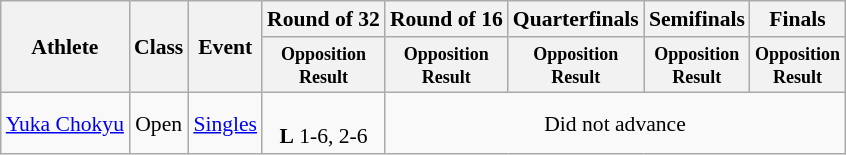<table class=wikitable style="font-size:90%">
<tr>
<th rowspan="2">Athlete</th>
<th rowspan="2">Class</th>
<th rowspan="2">Event</th>
<th>Round of 32</th>
<th>Round of 16</th>
<th>Quarterfinals</th>
<th>Semifinals</th>
<th>Finals</th>
</tr>
<tr>
<th style="line-height:1em"><small>Opposition<br>Result</small></th>
<th style="line-height:1em"><small>Opposition<br>Result</small></th>
<th style="line-height:1em"><small>Opposition<br>Result</small></th>
<th style="line-height:1em"><small>Opposition<br>Result</small></th>
<th style="line-height:1em"><small>Opposition<br>Result</small></th>
</tr>
<tr>
<td><a href='#'>Yuka Chokyu</a></td>
<td style="text-align:center;">Open</td>
<td><a href='#'>Singles</a></td>
<td style="text-align:center;"><br><strong>L</strong> 1-6, 2-6</td>
<td style="text-align:center;" colspan="4">Did not advance</td>
</tr>
</table>
